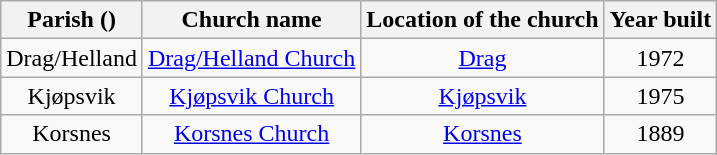<table class="wikitable" style="text-align:center">
<tr>
<th>Parish ()</th>
<th>Church name</th>
<th>Location of the church</th>
<th>Year built</th>
</tr>
<tr>
<td>Drag/Helland</td>
<td><a href='#'>Drag/Helland Church</a></td>
<td><a href='#'>Drag</a></td>
<td>1972</td>
</tr>
<tr>
<td>Kjøpsvik</td>
<td><a href='#'>Kjøpsvik Church</a></td>
<td><a href='#'>Kjøpsvik</a></td>
<td>1975</td>
</tr>
<tr>
<td>Korsnes</td>
<td><a href='#'>Korsnes Church</a></td>
<td><a href='#'>Korsnes</a></td>
<td>1889</td>
</tr>
</table>
